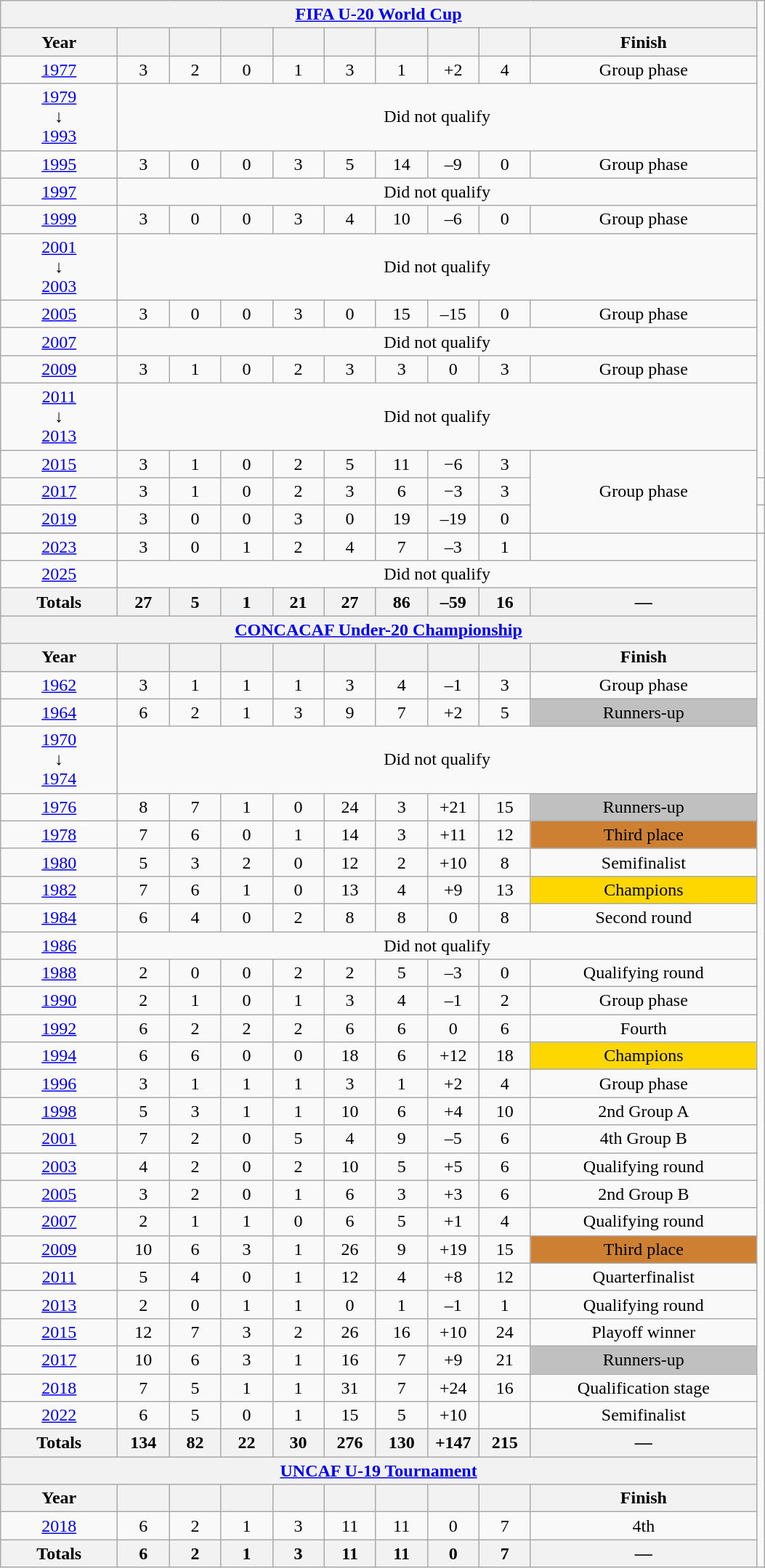<table class="wikitable">
<tr>
<th colspan="10"><a href='#'>FIFA U-20 World Cup</a></th>
</tr>
<tr align="center">
<th width="100">Year</th>
<th width="40"></th>
<th width="40"></th>
<th width="40"></th>
<th width="40"></th>
<th width="40"></th>
<th width="40"></th>
<th width="40"></th>
<th width="40"></th>
<th width="200">Finish</th>
</tr>
<tr align="center">
<td> <a href='#'>1977</a></td>
<td>3</td>
<td>2</td>
<td>0</td>
<td>1</td>
<td>3</td>
<td>1</td>
<td>+2</td>
<td>4</td>
<td>Group phase</td>
</tr>
<tr align="center">
<td> <a href='#'>1979</a><br>↓<br> <a href='#'>1993</a></td>
<td colspan="9">Did not qualify</td>
</tr>
<tr align="center">
<td> <a href='#'>1995</a></td>
<td>3</td>
<td>0</td>
<td>0</td>
<td>3</td>
<td>5</td>
<td>14</td>
<td>–9</td>
<td>0</td>
<td>Group phase</td>
</tr>
<tr align="center">
<td> <a href='#'>1997</a></td>
<td colspan="9">Did not qualify</td>
</tr>
<tr align="center">
<td> <a href='#'>1999</a></td>
<td>3</td>
<td>0</td>
<td>0</td>
<td>3</td>
<td>4</td>
<td>10</td>
<td>–6</td>
<td>0</td>
<td>Group phase</td>
</tr>
<tr align="center">
<td> <a href='#'>2001</a><br>↓<br> <a href='#'>2003</a></td>
<td colspan="9">Did not qualify</td>
</tr>
<tr align="center">
<td> <a href='#'>2005</a></td>
<td>3</td>
<td>0</td>
<td>0</td>
<td>3</td>
<td>0</td>
<td>15</td>
<td>–15</td>
<td>0</td>
<td>Group phase</td>
</tr>
<tr align="center">
<td> <a href='#'>2007</a></td>
<td colspan="9">Did not qualify</td>
</tr>
<tr align="center">
<td> <a href='#'>2009</a></td>
<td>3</td>
<td>1</td>
<td>0</td>
<td>2</td>
<td>3</td>
<td>3</td>
<td>0</td>
<td>3</td>
<td>Group phase</td>
</tr>
<tr align="center">
<td> <a href='#'>2011</a><br>↓<br> <a href='#'>2013</a></td>
<td colspan="9">Did not qualify</td>
</tr>
<tr align="center">
<td> <a href='#'>2015</a></td>
<td>3</td>
<td>1</td>
<td>0</td>
<td>2</td>
<td>5</td>
<td>11</td>
<td>−6</td>
<td>3</td>
<td rowspan=4>Group phase</td>
</tr>
<tr align="center">
<td> <a href='#'>2017</a></td>
<td>3</td>
<td>1</td>
<td>0</td>
<td>2</td>
<td>3</td>
<td>6</td>
<td>−3</td>
<td>3</td>
<td></td>
</tr>
<tr align="center">
<td> <a href='#'>2019</a></td>
<td>3</td>
<td>0</td>
<td>0</td>
<td>3</td>
<td>0</td>
<td>19</td>
<td>–19</td>
<td>0</td>
<td></td>
</tr>
<tr align="center">
</tr>
<tr align="center">
<td> <a href='#'>2023</a></td>
<td>3</td>
<td>0</td>
<td>1</td>
<td>2</td>
<td>4</td>
<td>7</td>
<td>–3</td>
<td>1</td>
<td></td>
</tr>
<tr align="center">
<td> <a href='#'>2025</a></td>
<td colspan="9">Did not qualify</td>
</tr>
<tr>
<th>Totals</th>
<th>27</th>
<th>5</th>
<th>1</th>
<th>21</th>
<th>27</th>
<th>86</th>
<th>–59</th>
<th>16</th>
<th>—</th>
</tr>
<tr>
<th colspan="10"><a href='#'>CONCACAF Under-20 Championship</a></th>
</tr>
<tr align="center">
<th width="100">Year</th>
<th width="40"></th>
<th width="40"></th>
<th width="40"></th>
<th width="40"></th>
<th width="40"></th>
<th width="40"></th>
<th width="40"></th>
<th width="40"></th>
<th width="100">Finish</th>
</tr>
<tr align="center">
<td> <a href='#'>1962</a></td>
<td>3</td>
<td>1</td>
<td>1</td>
<td>1</td>
<td>3</td>
<td>4</td>
<td>–1</td>
<td>3</td>
<td>Group phase</td>
</tr>
<tr align="center">
<td> <a href='#'>1964</a></td>
<td>6</td>
<td>2</td>
<td>1</td>
<td>3</td>
<td>9</td>
<td>7</td>
<td>+2</td>
<td>5</td>
<td bgcolor="silver">Runners-up</td>
</tr>
<tr align="center">
<td> <a href='#'>1970</a><br>↓<br> <a href='#'>1974</a></td>
<td colspan="9">Did not qualify</td>
</tr>
<tr align="center">
<td> <a href='#'>1976</a></td>
<td>8</td>
<td>7</td>
<td>1</td>
<td>0</td>
<td>24</td>
<td>3</td>
<td>+21</td>
<td>15</td>
<td bgcolor="silver">Runners-up</td>
</tr>
<tr align="center">
<td> <a href='#'>1978</a></td>
<td>7</td>
<td>6</td>
<td>0</td>
<td>1</td>
<td>14</td>
<td>3</td>
<td>+11</td>
<td>12</td>
<td bgcolor="CD7F32">Third place</td>
</tr>
<tr align="center">
<td> <a href='#'>1980</a></td>
<td>5</td>
<td>3</td>
<td>2</td>
<td>0</td>
<td>12</td>
<td>2</td>
<td>+10</td>
<td>8</td>
<td>Semifinalist</td>
</tr>
<tr align="center">
<td> <a href='#'>1982</a></td>
<td>7</td>
<td>6</td>
<td>1</td>
<td>0</td>
<td>13</td>
<td>4</td>
<td>+9</td>
<td>13</td>
<td bgcolor="gold">Champions</td>
</tr>
<tr align="center">
<td> <a href='#'>1984</a></td>
<td>6</td>
<td>4</td>
<td>0</td>
<td>2</td>
<td>8</td>
<td>8</td>
<td>0</td>
<td>8</td>
<td>Second round</td>
</tr>
<tr align="center">
<td> <a href='#'>1986</a></td>
<td colspan="9">Did not qualify</td>
</tr>
<tr align="center">
<td> <a href='#'>1988</a></td>
<td>2</td>
<td>0</td>
<td>0</td>
<td>2</td>
<td>2</td>
<td>5</td>
<td>–3</td>
<td>0</td>
<td>Qualifying round</td>
</tr>
<tr align="center">
<td> <a href='#'>1990</a></td>
<td>2</td>
<td>1</td>
<td>0</td>
<td>1</td>
<td>3</td>
<td>4</td>
<td>–1</td>
<td>2</td>
<td>Group phase</td>
</tr>
<tr align="center">
<td> <a href='#'>1992</a></td>
<td>6</td>
<td>2</td>
<td>2</td>
<td>2</td>
<td>6</td>
<td>6</td>
<td>0</td>
<td>6</td>
<td>Fourth</td>
</tr>
<tr align="center">
<td> <a href='#'>1994</a></td>
<td>6</td>
<td>6</td>
<td>0</td>
<td>0</td>
<td>18</td>
<td>6</td>
<td>+12</td>
<td>18</td>
<td bgcolor="gold">Champions</td>
</tr>
<tr align="center">
<td> <a href='#'>1996</a></td>
<td>3</td>
<td>1</td>
<td>1</td>
<td>1</td>
<td>3</td>
<td>1</td>
<td>+2</td>
<td>4</td>
<td>Group phase</td>
</tr>
<tr align="center">
<td>  <a href='#'>1998</a></td>
<td>5</td>
<td>3</td>
<td>1</td>
<td>1</td>
<td>10</td>
<td>6</td>
<td>+4</td>
<td>10</td>
<td>2nd Group A</td>
</tr>
<tr align="center">
<td>  <a href='#'>2001</a></td>
<td>7</td>
<td>2</td>
<td>0</td>
<td>5</td>
<td>4</td>
<td>9</td>
<td>–5</td>
<td>6</td>
<td>4th Group B</td>
</tr>
<tr align="center">
<td>  <a href='#'>2003</a></td>
<td>4</td>
<td>2</td>
<td>0</td>
<td>2</td>
<td>10</td>
<td>5</td>
<td>+5</td>
<td>6</td>
<td>Qualifying round</td>
</tr>
<tr align="center">
<td>  <a href='#'>2005</a></td>
<td>3</td>
<td>2</td>
<td>0</td>
<td>1</td>
<td>6</td>
<td>3</td>
<td>+3</td>
<td>6</td>
<td>2nd Group B</td>
</tr>
<tr align="center">
<td>  <a href='#'>2007</a></td>
<td>2</td>
<td>1</td>
<td>1</td>
<td>0</td>
<td>6</td>
<td>5</td>
<td>+1</td>
<td>4</td>
<td>Qualifying round</td>
</tr>
<tr align="center">
<td> <a href='#'>2009</a></td>
<td>10</td>
<td>6</td>
<td>3</td>
<td>1</td>
<td>26</td>
<td>9</td>
<td>+19</td>
<td>15</td>
<td bgcolor="CD7F32">Third place</td>
</tr>
<tr align="center">
<td> <a href='#'>2011</a></td>
<td>5</td>
<td>4</td>
<td>0</td>
<td>1</td>
<td>12</td>
<td>4</td>
<td>+8</td>
<td>12</td>
<td>Quarterfinalist</td>
</tr>
<tr align="center">
<td> <a href='#'>2013</a></td>
<td>2</td>
<td>0</td>
<td>1</td>
<td>1</td>
<td>0</td>
<td>1</td>
<td>–1</td>
<td>1</td>
<td>Qualifying round</td>
</tr>
<tr align="center">
<td> <a href='#'>2015</a></td>
<td>12</td>
<td>7</td>
<td>3</td>
<td>2</td>
<td>26</td>
<td>16</td>
<td>+10</td>
<td>24</td>
<td>Playoff winner</td>
</tr>
<tr align="center">
<td> <a href='#'>2017</a></td>
<td>10</td>
<td>6</td>
<td>3</td>
<td>1</td>
<td>16</td>
<td>7</td>
<td>+9</td>
<td>21</td>
<td bgcolor="silver">Runners-up</td>
</tr>
<tr align="center">
<td> <a href='#'>2018</a></td>
<td>7</td>
<td>5</td>
<td>1</td>
<td>1</td>
<td>31</td>
<td>7</td>
<td>+24</td>
<td>16</td>
<td>Qualification stage</td>
</tr>
<tr align="center">
<td> <a href='#'>2022</a></td>
<td>6</td>
<td>5</td>
<td>0</td>
<td>1</td>
<td>15</td>
<td>5</td>
<td>+10</td>
<td></td>
<td>Semifinalist</td>
</tr>
<tr>
<th>Totals</th>
<th>134</th>
<th>82</th>
<th>22</th>
<th>30</th>
<th>276</th>
<th>130</th>
<th>+147</th>
<th>215</th>
<th>—</th>
</tr>
<tr>
<th colspan="10"><a href='#'>UNCAF U-19 Tournament</a></th>
</tr>
<tr align="center">
<th width="100">Year</th>
<th width="40"></th>
<th width="40"></th>
<th width="40"></th>
<th width="40"></th>
<th width="40"></th>
<th width="40"></th>
<th width="40"></th>
<th width="40"></th>
<th width="100">Finish</th>
</tr>
<tr align="center">
<td> <a href='#'>2018</a></td>
<td>6</td>
<td>2</td>
<td>1</td>
<td>3</td>
<td>11</td>
<td>11</td>
<td>0</td>
<td>7</td>
<td>4th</td>
</tr>
<tr>
<th>Totals</th>
<th>6</th>
<th>2</th>
<th>1</th>
<th>3</th>
<th>11</th>
<th>11</th>
<th>0</th>
<th>7</th>
<th>—</th>
</tr>
</table>
